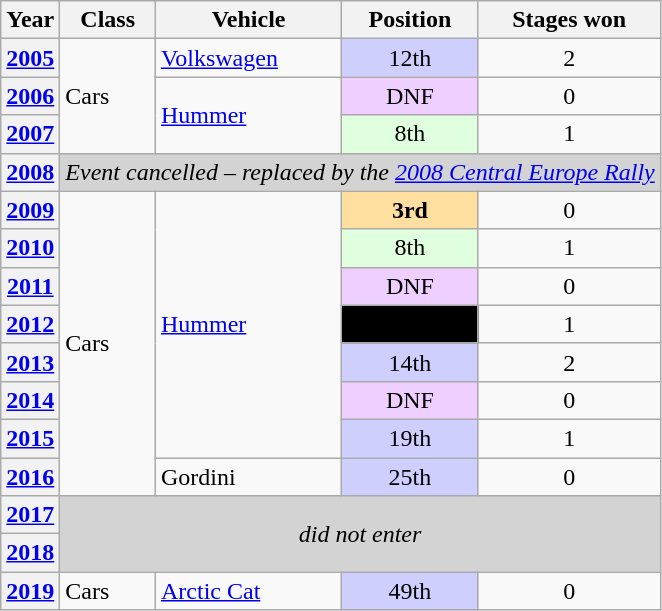<table class="wikitable">
<tr>
<th>Year</th>
<th>Class</th>
<th>Vehicle</th>
<th>Position</th>
<th>Stages won</th>
</tr>
<tr>
<th><a href='#'>2005</a></th>
<td rowspan=3>Cars</td>
<td> <a href='#'>Volkswagen</a></td>
<td align="center" style="background:#CFCFFF;">12th</td>
<td align="center">2</td>
</tr>
<tr>
<th><a href='#'>2006</a></th>
<td rowspan=2> <a href='#'>Hummer</a></td>
<td align="center" style="background:#EFCFFF;">DNF</td>
<td align="center">0</td>
</tr>
<tr>
<th><a href='#'>2007</a></th>
<td align="center" style="background:#DFFFDF;">8th</td>
<td align="center">1</td>
</tr>
<tr>
<th><a href='#'>2008</a></th>
<td colspan=4 align=center style="background:lightgrey;"><em>Event cancelled – replaced by the <a href='#'>2008 Central Europe Rally</a></em></td>
</tr>
<tr>
<th><a href='#'>2009</a></th>
<td rowspan=8>Cars</td>
<td rowspan=7> <a href='#'>Hummer</a></td>
<td align="center" style="background:#FFDF9F;"><strong>3rd</strong></td>
<td align="center">0</td>
</tr>
<tr>
<th><a href='#'>2010</a></th>
<td align="center" style="background:#DFFFDF;">8th</td>
<td align="center">1</td>
</tr>
<tr>
<th><a href='#'>2011</a></th>
<td align="center" style="background:#EFCFFF;">DNF</td>
<td align="center">0</td>
</tr>
<tr>
<th><a href='#'>2012</a></th>
<td style="text-align:center; background:black;"><span>DSQ</span></td>
<td align="center">1</td>
</tr>
<tr>
<th><a href='#'>2013</a></th>
<td align="center" style="background:#CFCFFF;">14th</td>
<td align="center">2</td>
</tr>
<tr>
<th><a href='#'>2014</a></th>
<td align="center" style="background:#EFCFFF;">DNF</td>
<td align="center">0</td>
</tr>
<tr>
<th><a href='#'>2015</a></th>
<td align="center" style="background:#CFCFFF;">19th</td>
<td align="center">1</td>
</tr>
<tr>
<th><a href='#'>2016</a></th>
<td> Gordini</td>
<td align="center" style="background:#CFCFFF;">25th</td>
<td align="center">0</td>
</tr>
<tr>
<th><a href='#'>2017</a></th>
<td rowspan=2 colspan=4 align=center style="background:lightgrey;"><em>did not enter</em></td>
</tr>
<tr>
<th><a href='#'>2018</a></th>
</tr>
<tr>
<th><a href='#'>2019</a></th>
<td>Cars</td>
<td> <a href='#'>Arctic Cat</a></td>
<td align="center" style="background:#CFCFFF;">49th</td>
<td align="center">0</td>
</tr>
</table>
